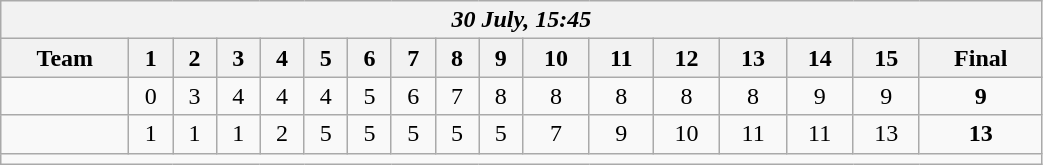<table class=wikitable style="text-align:center; width: 55%">
<tr>
<th colspan=17><em>30 July, 15:45</em></th>
</tr>
<tr>
<th>Team</th>
<th>1</th>
<th>2</th>
<th>3</th>
<th>4</th>
<th>5</th>
<th>6</th>
<th>7</th>
<th>8</th>
<th>9</th>
<th>10</th>
<th>11</th>
<th>12</th>
<th>13</th>
<th>14</th>
<th>15</th>
<th>Final</th>
</tr>
<tr>
<td align=left></td>
<td>0</td>
<td>3</td>
<td>4</td>
<td>4</td>
<td>4</td>
<td>5</td>
<td>6</td>
<td>7</td>
<td>8</td>
<td>8</td>
<td>8</td>
<td>8</td>
<td>8</td>
<td>9</td>
<td>9</td>
<td><strong>9</strong></td>
</tr>
<tr>
<td align=left><strong></strong></td>
<td>1</td>
<td>1</td>
<td>1</td>
<td>2</td>
<td>5</td>
<td>5</td>
<td>5</td>
<td>5</td>
<td>5</td>
<td>7</td>
<td>9</td>
<td>10</td>
<td>11</td>
<td>11</td>
<td>13</td>
<td><strong>13</strong></td>
</tr>
<tr>
<td colspan=17></td>
</tr>
</table>
